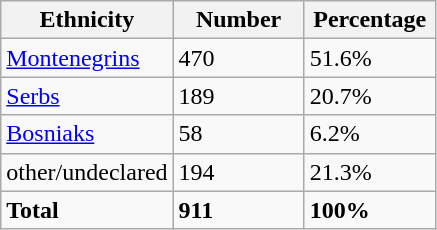<table class="wikitable">
<tr>
<th width="100px">Ethnicity</th>
<th width="80px">Number</th>
<th width="80px">Percentage</th>
</tr>
<tr>
<td><a href='#'>Montenegrins</a></td>
<td>470</td>
<td>51.6%</td>
</tr>
<tr>
<td><a href='#'>Serbs</a></td>
<td>189</td>
<td>20.7%</td>
</tr>
<tr>
<td><a href='#'>Bosniaks</a></td>
<td>58</td>
<td>6.2%</td>
</tr>
<tr>
<td>other/undeclared</td>
<td>194</td>
<td>21.3%</td>
</tr>
<tr>
<td><strong>Total</strong></td>
<td><strong>911</strong></td>
<td><strong>100%</strong></td>
</tr>
</table>
